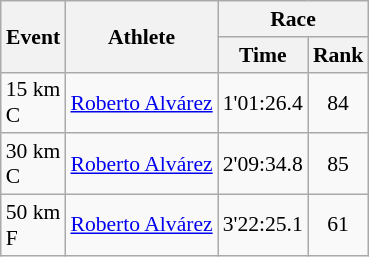<table class="wikitable" border="1" style="font-size:90%">
<tr>
<th rowspan=2>Event</th>
<th rowspan=2>Athlete</th>
<th colspan=2>Race</th>
</tr>
<tr>
<th>Time</th>
<th>Rank</th>
</tr>
<tr>
<td>15 km <br> C</td>
<td><a href='#'>Roberto Alvárez</a></td>
<td align=center>1'01:26.4</td>
<td align=center>84</td>
</tr>
<tr>
<td>30 km <br> C</td>
<td><a href='#'>Roberto Alvárez</a></td>
<td align=center>2'09:34.8</td>
<td align=center>85</td>
</tr>
<tr>
<td>50 km <br> F</td>
<td><a href='#'>Roberto Alvárez</a></td>
<td align=center>3'22:25.1</td>
<td align=center>61</td>
</tr>
</table>
